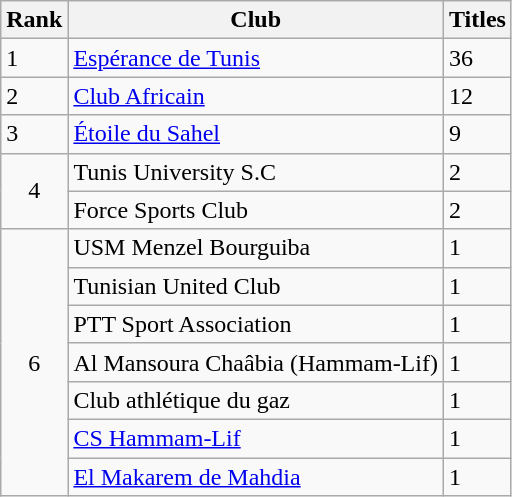<table class="wikitable">
<tr>
<th>Rank</th>
<th>Club</th>
<th>Titles</th>
</tr>
<tr>
<td>1</td>
<td><a href='#'>Espérance de Tunis</a>   </td>
<td>36</td>
</tr>
<tr>
<td>2</td>
<td><a href='#'>Club Africain</a> </td>
<td>12</td>
</tr>
<tr>
<td>3</td>
<td><a href='#'>Étoile du Sahel</a></td>
<td>9</td>
</tr>
<tr>
<td rowspan=2 align=center>4</td>
<td>Tunis University S.C</td>
<td>2</td>
</tr>
<tr>
<td>Force Sports Club</td>
<td>2</td>
</tr>
<tr>
<td rowspan=7 align=center>6</td>
<td>USM Menzel Bourguiba</td>
<td>1</td>
</tr>
<tr>
<td>Tunisian United Club</td>
<td>1</td>
</tr>
<tr>
<td>PTT Sport Association</td>
<td>1</td>
</tr>
<tr>
<td>Al Mansoura Chaâbia (Hammam-Lif)</td>
<td>1</td>
</tr>
<tr>
<td>Club athlétique du gaz</td>
<td>1</td>
</tr>
<tr>
<td><a href='#'>CS Hammam-Lif</a></td>
<td>1</td>
</tr>
<tr>
<td><a href='#'>El Makarem de Mahdia</a></td>
<td>1</td>
</tr>
</table>
